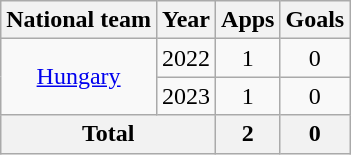<table class=wikitable style="text-align: center">
<tr>
<th>National team</th>
<th>Year</th>
<th>Apps</th>
<th>Goals</th>
</tr>
<tr>
<td rowspan="2"><a href='#'>Hungary</a></td>
<td>2022</td>
<td>1</td>
<td>0</td>
</tr>
<tr>
<td>2023</td>
<td>1</td>
<td>0</td>
</tr>
<tr>
<th colspan="2">Total</th>
<th>2</th>
<th>0</th>
</tr>
</table>
